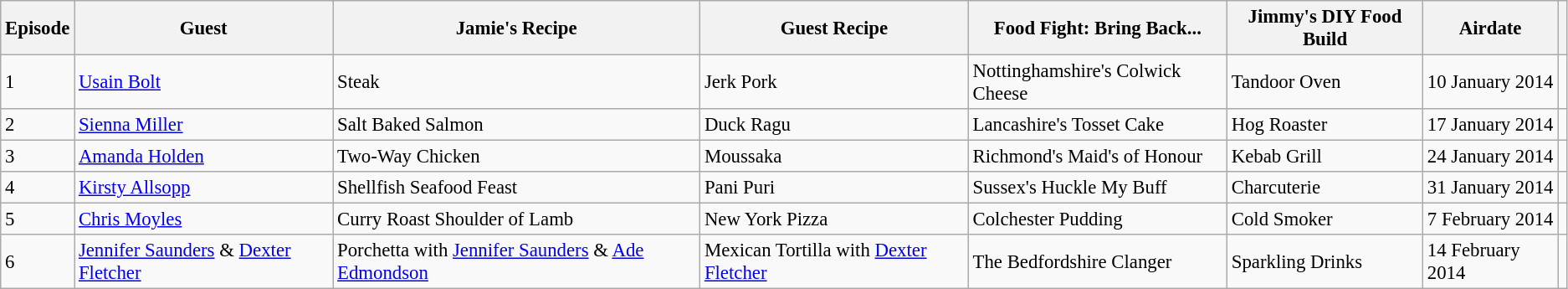<table class="wikitable" style="font-size:95%;">
<tr>
<th>Episode</th>
<th>Guest</th>
<th>Jamie's Recipe</th>
<th>Guest Recipe</th>
<th>Food Fight: Bring Back...</th>
<th>Jimmy's DIY Food Build</th>
<th>Airdate</th>
<th></th>
</tr>
<tr>
<td>1</td>
<td><a href='#'>Usain Bolt</a></td>
<td>Steak</td>
<td>Jerk Pork</td>
<td>Nottinghamshire's Colwick Cheese</td>
<td>Tandoor Oven</td>
<td>10 January 2014</td>
<td></td>
</tr>
<tr>
<td>2</td>
<td><a href='#'>Sienna Miller</a></td>
<td>Salt Baked Salmon</td>
<td>Duck Ragu</td>
<td>Lancashire's Tosset Cake</td>
<td>Hog Roaster</td>
<td>17 January 2014</td>
<td></td>
</tr>
<tr>
<td>3</td>
<td><a href='#'>Amanda Holden</a></td>
<td>Two-Way Chicken</td>
<td>Moussaka</td>
<td>Richmond's Maid's of Honour</td>
<td>Kebab Grill</td>
<td>24 January 2014</td>
<td></td>
</tr>
<tr>
<td>4</td>
<td><a href='#'>Kirsty Allsopp</a></td>
<td>Shellfish Seafood Feast</td>
<td>Pani Puri</td>
<td>Sussex's Huckle My Buff</td>
<td>Charcuterie</td>
<td>31 January 2014</td>
<td></td>
</tr>
<tr>
<td>5</td>
<td><a href='#'>Chris Moyles</a></td>
<td>Curry Roast Shoulder of Lamb</td>
<td>New York Pizza</td>
<td>Colchester Pudding</td>
<td>Cold Smoker</td>
<td>7 February 2014</td>
<td></td>
</tr>
<tr>
<td>6</td>
<td><a href='#'>Jennifer Saunders</a> & <a href='#'>Dexter Fletcher</a></td>
<td>Porchetta with <a href='#'>Jennifer Saunders</a> & <a href='#'>Ade Edmondson</a></td>
<td>Mexican Tortilla with <a href='#'>Dexter Fletcher</a></td>
<td>The Bedfordshire Clanger</td>
<td>Sparkling Drinks</td>
<td>14 February 2014</td>
<td></td>
</tr>
</table>
